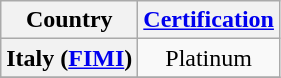<table class="wikitable sortable plainrowheaders" style="text-align:center;">
<tr>
<th>Country</th>
<th><a href='#'>Certification</a></th>
</tr>
<tr>
<th scope="row">Italy (<a href='#'>FIMI</a>)</th>
<td>Platinum</td>
</tr>
<tr>
</tr>
</table>
